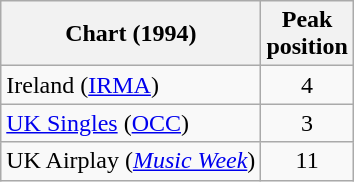<table class="wikitable sortable plainrowheaders">
<tr>
<th>Chart (1994)</th>
<th>Peak<br>position</th>
</tr>
<tr>
<td>Ireland (<a href='#'>IRMA</a>)</td>
<td align="center">4</td>
</tr>
<tr>
<td><a href='#'>UK Singles</a> (<a href='#'>OCC</a>)</td>
<td align="center">3</td>
</tr>
<tr>
<td>UK Airplay (<em><a href='#'>Music Week</a></em>)</td>
<td align="center">11</td>
</tr>
</table>
